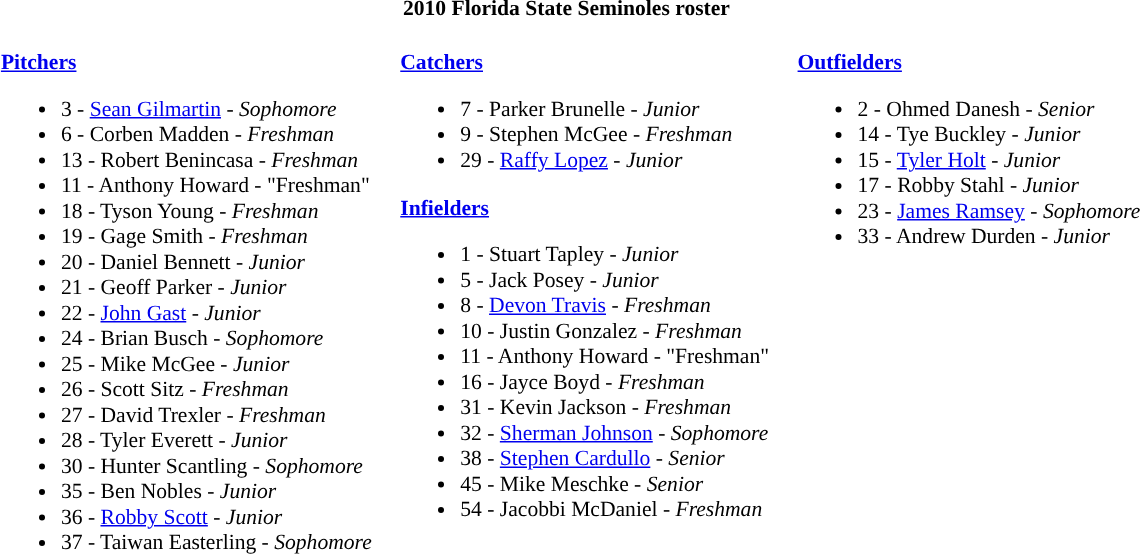<table class="toccolours" style="border-collapse:collapse; font-size:90%;">
<tr>
<th colspan=9>2010 Florida State Seminoles roster</th>
</tr>
<tr>
<td width="03"> </td>
<td valign="top"><br><strong><a href='#'>Pitchers</a></strong><ul><li>3 - <a href='#'>Sean Gilmartin</a> - <em>Sophomore</em></li><li>6 - Corben Madden - <em>Freshman</em></li><li>13 - Robert Benincasa - <em>Freshman</em></li><li>11 - Anthony Howard - "Freshman"</li><li>18 - Tyson Young - <em>Freshman</em></li><li>19 - Gage Smith - <em>Freshman</em></li><li>20 - Daniel Bennett - <em>Junior</em></li><li>21 - Geoff Parker - <em>Junior</em></li><li>22 - <a href='#'>John Gast</a> - <em>Junior</em></li><li>24 - Brian Busch - <em>Sophomore</em></li><li>25 - Mike McGee - <em>Junior</em></li><li>26 - Scott Sitz - <em>Freshman</em></li><li>27 - David Trexler - <em>Freshman</em></li><li>28 - Tyler Everett - <em>Junior</em></li><li>30 - Hunter Scantling - <em>Sophomore</em></li><li>35 - Ben Nobles - <em>Junior</em></li><li>36 - <a href='#'>Robby Scott</a> - <em>Junior</em></li><li>37 - Taiwan Easterling - <em> Sophomore</em></li></ul></td>
<td width="15"> </td>
<td valign="top"><br><strong><a href='#'>Catchers</a></strong><ul><li>7 - Parker Brunelle - <em>Junior</em></li><li>9 - Stephen McGee - <em>Freshman</em></li><li>29 - <a href='#'>Raffy Lopez</a> - <em> Junior</em></li></ul><strong><a href='#'>Infielders</a></strong><ul><li>1 - Stuart Tapley - <em>Junior</em></li><li>5 - Jack Posey - <em>Junior</em></li><li>8 - <a href='#'>Devon Travis</a> - <em>Freshman</em></li><li>10 - Justin Gonzalez - <em>Freshman</em></li><li>11 - Anthony Howard - "Freshman"</li><li>16 - Jayce Boyd - <em>Freshman</em></li><li>31 - Kevin Jackson - <em>Freshman</em></li><li>32 - <a href='#'>Sherman Johnson</a> - <em>Sophomore</em></li><li>38 - <a href='#'>Stephen Cardullo</a> - <em>Senior</em></li><li>45 - Mike Meschke - <em>Senior</em></li><li>54 - Jacobbi McDaniel - <em>Freshman</em></li></ul></td>
<td width="15"> </td>
<td valign="top"><br><strong><a href='#'>Outfielders</a></strong><ul><li>2 - Ohmed Danesh - <em>Senior</em></li><li>14 - Tye Buckley - <em>Junior</em></li><li>15 - <a href='#'>Tyler Holt</a> - <em>Junior</em></li><li>17 - Robby Stahl - <em> Junior</em></li><li>23 - <a href='#'>James Ramsey</a> - <em>Sophomore</em></li><li>33 - Andrew Durden - <em>Junior</em></li></ul></td>
</tr>
</table>
